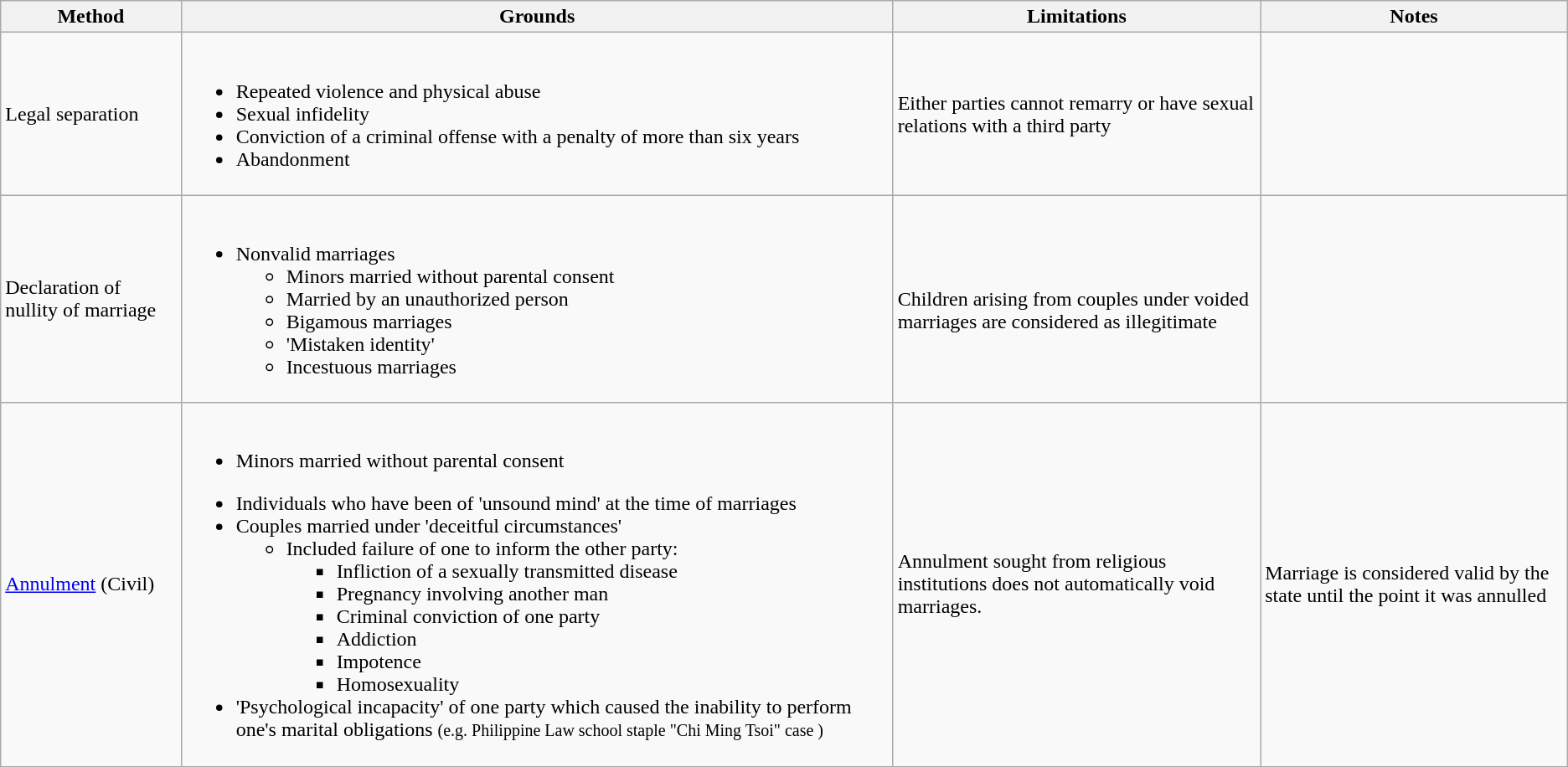<table class="wikitable">
<tr>
<th>Method</th>
<th>Grounds</th>
<th>Limitations</th>
<th>Notes</th>
</tr>
<tr>
<td>Legal separation</td>
<td><br><ul><li>Repeated violence and physical abuse</li><li>Sexual infidelity</li><li>Conviction of a criminal offense with a penalty of more than six years</li><li>Abandonment</li></ul></td>
<td>Either parties cannot remarry or have sexual relations with a third party</td>
<td></td>
</tr>
<tr>
<td>Declaration of nullity of marriage</td>
<td><br><ul><li>Nonvalid marriages<ul><li>Minors married without parental consent</li><li>Married by an unauthorized person</li><li>Bigamous marriages</li><li>'Mistaken identity'</li><li>Incestuous marriages</li></ul></li></ul></td>
<td><br>Children arising from couples under voided marriages are considered as illegitimate</td>
<td></td>
</tr>
<tr>
<td><a href='#'>Annulment</a> (Civil)</td>
<td><br><ul><li>Minors married without parental consent</li></ul><ul><li>Individuals who have been of 'unsound mind' at the time of marriages</li><li>Couples married under 'deceitful circumstances'<ul><li>Included failure of one to inform the other party:<ul><li>Infliction of a sexually transmitted disease</li><li>Pregnancy involving another man</li><li>Criminal conviction of one party</li><li>Addiction</li><li>Impotence</li><li>Homosexuality</li></ul></li></ul></li><li>'Psychological incapacity' of one party which caused the inability to perform one's marital obligations <small>(e.g. Philippine Law school staple "Chi Ming Tsoi" case )</small></li></ul></td>
<td>Annulment sought from religious institutions does not automatically void marriages.</td>
<td>Marriage is considered valid by the state until the point it was annulled</td>
</tr>
</table>
